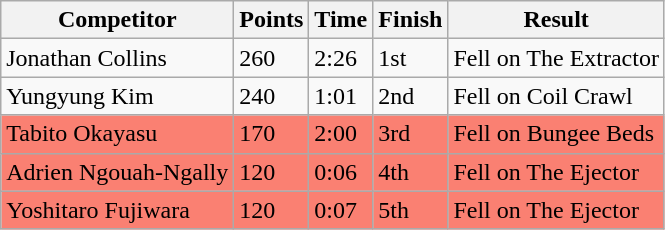<table class="wikitable sortable">
<tr>
<th nowrap="nowrap">Competitor</th>
<th>Points</th>
<th>Time</th>
<th>Finish</th>
<th>Result</th>
</tr>
<tr>
<td> Jonathan Collins</td>
<td>260</td>
<td>2:26</td>
<td>1st</td>
<td>Fell on The Extractor</td>
</tr>
<tr>
<td> Yungyung Kim</td>
<td>240</td>
<td>1:01</td>
<td>2nd</td>
<td>Fell on Coil Crawl</td>
</tr>
<tr style="background-color:#fa8072">
<td> Tabito Okayasu</td>
<td>170</td>
<td>2:00</td>
<td>3rd</td>
<td>Fell on Bungee Beds</td>
</tr>
<tr style="background-color:#fa8072">
<td> Adrien Ngouah-Ngally</td>
<td>120</td>
<td>0:06</td>
<td>4th</td>
<td>Fell on The Ejector</td>
</tr>
<tr style="background-color:#fa8072">
<td> Yoshitaro Fujiwara</td>
<td>120</td>
<td>0:07</td>
<td>5th</td>
<td>Fell on The Ejector</td>
</tr>
</table>
